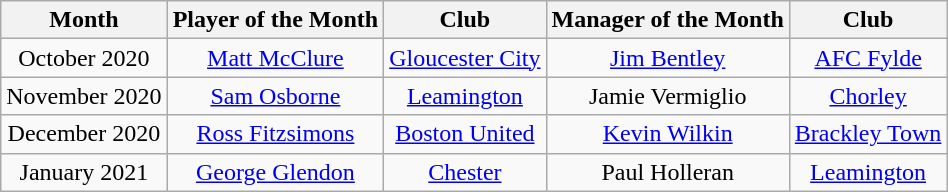<table class=wikitable style="text-align:center">
<tr>
<th>Month</th>
<th>Player of the Month</th>
<th>Club</th>
<th>Manager of the Month</th>
<th>Club</th>
</tr>
<tr>
<td>October 2020</td>
<td> <a href='#'>Matt McClure</a></td>
<td><a href='#'>Gloucester City</a></td>
<td> <a href='#'>Jim Bentley</a></td>
<td><a href='#'>AFC Fylde</a></td>
</tr>
<tr>
<td>November 2020</td>
<td> <a href='#'>Sam Osborne</a></td>
<td><a href='#'>Leamington</a></td>
<td> Jamie Vermiglio</td>
<td><a href='#'>Chorley</a></td>
</tr>
<tr>
<td>December 2020</td>
<td> <a href='#'>Ross Fitzsimons</a></td>
<td><a href='#'>Boston United</a></td>
<td> <a href='#'>Kevin Wilkin</a></td>
<td><a href='#'>Brackley Town</a></td>
</tr>
<tr>
<td>January 2021</td>
<td> <a href='#'>George Glendon</a></td>
<td><a href='#'>Chester</a></td>
<td> Paul Holleran</td>
<td><a href='#'>Leamington</a></td>
</tr>
</table>
